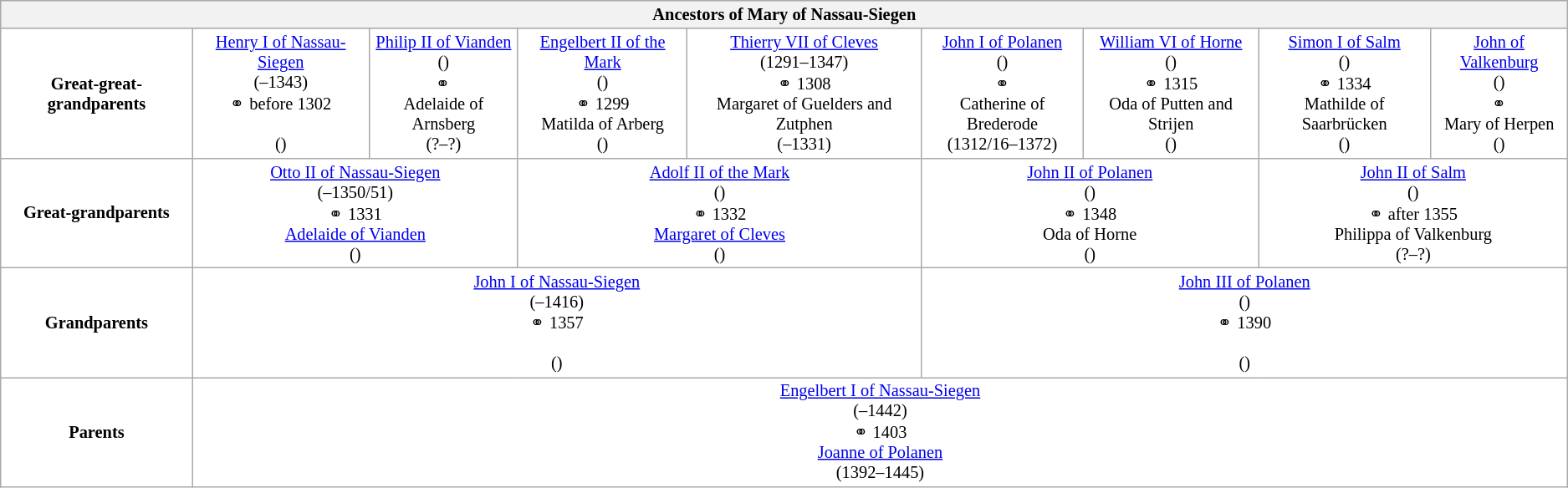<table class="wikitable" style="background:#FFFFFF; font-size:85%; text-align:center">
<tr bgcolor="#E0E0E0">
<th colspan="9">Ancestors of Mary of Nassau-Siegen</th>
</tr>
<tr>
<td><strong>Great-great-grandparents</strong></td>
<td colspan="1"><a href='#'>Henry I of Nassau-Siegen</a><br>(–1343)<br>⚭ before 1302<br><br>()</td>
<td colspan="1"><a href='#'>Philip II of Vianden</a><br>()<br>⚭<br>Adelaide of Arnsberg<br>(?–?)</td>
<td colspan="1"><a href='#'>Engelbert&nbsp;II of the Mark</a><br>()<br>⚭ 1299<br>Matilda of Arberg<br>()</td>
<td colspan="1"><a href='#'>Thierry VII of Cleves</a><br>(1291–1347)<br>⚭ 1308<br>Margaret of Guelders and Zutphen<br>(–1331)</td>
<td colspan="1"><a href='#'>John I of Polanen</a><br>()<br>⚭<br>Catherine of Brederode<br>(1312/16–1372)</td>
<td colspan="1"><a href='#'>William VI of Horne</a><br>()<br>⚭ 1315<br>Oda of Putten and Strijen<br>()</td>
<td colspan="1"><a href='#'>Simon I of Salm</a><br>()<br>⚭ 1334<br>Mathilde of Saarbrücken<br>()</td>
<td colspan="1"><a href='#'>John of Valkenburg</a><br>()<br>⚭<br>Mary of Herpen<br>()</td>
</tr>
<tr>
<td><strong>Great-grandparents</strong></td>
<td colspan="2"><a href='#'>Otto II of Nassau-Siegen</a><br>(–1350/51)<br>⚭ 1331<br><a href='#'>Adelaide of Vianden</a><br>()</td>
<td colspan="2"><a href='#'>Adolf II of the Mark</a><br>()<br>⚭ 1332<br><a href='#'>Margaret of Cleves</a><br>()</td>
<td colspan="2"><a href='#'>John II of Polanen</a><br>()<br>⚭ 1348<br>Oda of Horne<br>()</td>
<td colspan="2"><a href='#'>John II of Salm</a><br>()<br>⚭ after 1355<br>Philippa of Valkenburg<br>(?–?)</td>
</tr>
<tr>
<td><strong>Grandparents</strong></td>
<td colspan="4"><a href='#'>John I of Nassau-Siegen</a><br>(–1416)<br>⚭ 1357<br><br>()</td>
<td colspan="4"><a href='#'>John III of Polanen</a><br>()<br>⚭ 1390<br><br>()</td>
</tr>
<tr>
<td><strong>Parents</strong></td>
<td colspan="8"><a href='#'>Engelbert I of Nassau-Siegen</a><br>(–1442)<br>⚭ 1403<br><a href='#'>Joanne of Polanen</a><br>(1392–1445)</td>
</tr>
</table>
